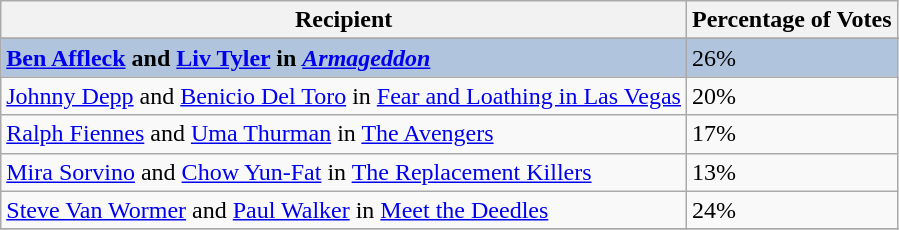<table class="wikitable sortable plainrowheaders">
<tr>
<th>Recipient</th>
<th>Percentage of Votes</th>
</tr>
<tr>
</tr>
<tr style="background:#B0C4DE;">
<td><strong><a href='#'>Ben Affleck</a> and <a href='#'>Liv Tyler</a> in <em><a href='#'>Armageddon</a><strong><em></td>
<td></strong>26%<strong></td>
</tr>
<tr>
<td><a href='#'>Johnny Depp</a> and <a href='#'>Benicio Del Toro</a> in </em><a href='#'>Fear and Loathing in Las Vegas</a><em></td>
<td>20%</td>
</tr>
<tr>
<td><a href='#'>Ralph Fiennes</a> and <a href='#'>Uma Thurman</a> in </em><a href='#'>The Avengers</a><em></td>
<td>17%</td>
</tr>
<tr>
<td><a href='#'>Mira Sorvino</a> and <a href='#'>Chow Yun-Fat</a> in </em><a href='#'>The Replacement Killers</a><em></td>
<td>13%</td>
</tr>
<tr>
<td><a href='#'>Steve Van Wormer</a> and <a href='#'>Paul Walker</a> in </em><a href='#'>Meet the Deedles</a><em></td>
<td>24%</td>
</tr>
<tr>
</tr>
</table>
